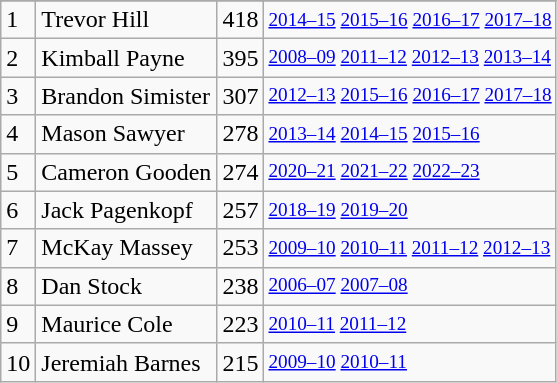<table class="wikitable">
<tr>
</tr>
<tr>
<td>1</td>
<td>Trevor Hill</td>
<td>418</td>
<td style="font-size:80%;"><a href='#'>2014–15</a> <a href='#'>2015–16</a> <a href='#'>2016–17</a> <a href='#'>2017–18</a></td>
</tr>
<tr>
<td>2</td>
<td>Kimball Payne</td>
<td>395</td>
<td style="font-size:80%;"><a href='#'>2008–09</a> <a href='#'>2011–12</a> <a href='#'>2012–13</a> <a href='#'>2013–14</a></td>
</tr>
<tr>
<td>3</td>
<td>Brandon Simister</td>
<td>307</td>
<td style="font-size:80%;"><a href='#'>2012–13</a> <a href='#'>2015–16</a> <a href='#'>2016–17</a> <a href='#'>2017–18</a></td>
</tr>
<tr>
<td>4</td>
<td>Mason Sawyer</td>
<td>278</td>
<td style="font-size:80%;"><a href='#'>2013–14</a> <a href='#'>2014–15</a> <a href='#'>2015–16</a></td>
</tr>
<tr>
<td>5</td>
<td>Cameron Gooden</td>
<td>274</td>
<td style="font-size:80%;"><a href='#'>2020–21</a> <a href='#'>2021–22</a> <a href='#'>2022–23</a></td>
</tr>
<tr>
<td>6</td>
<td>Jack Pagenkopf</td>
<td>257</td>
<td style="font-size:80%;"><a href='#'>2018–19</a> <a href='#'>2019–20</a></td>
</tr>
<tr>
<td>7</td>
<td>McKay Massey</td>
<td>253</td>
<td style="font-size:80%;"><a href='#'>2009–10</a> <a href='#'>2010–11</a> <a href='#'>2011–12</a> <a href='#'>2012–13</a></td>
</tr>
<tr>
<td>8</td>
<td>Dan Stock</td>
<td>238</td>
<td style="font-size:80%;"><a href='#'>2006–07</a> <a href='#'>2007–08</a></td>
</tr>
<tr>
<td>9</td>
<td>Maurice Cole</td>
<td>223</td>
<td style="font-size:80%;"><a href='#'>2010–11</a> <a href='#'>2011–12</a></td>
</tr>
<tr>
<td>10</td>
<td>Jeremiah Barnes</td>
<td>215</td>
<td style="font-size:80%;"><a href='#'>2009–10</a> <a href='#'>2010–11</a></td>
</tr>
</table>
